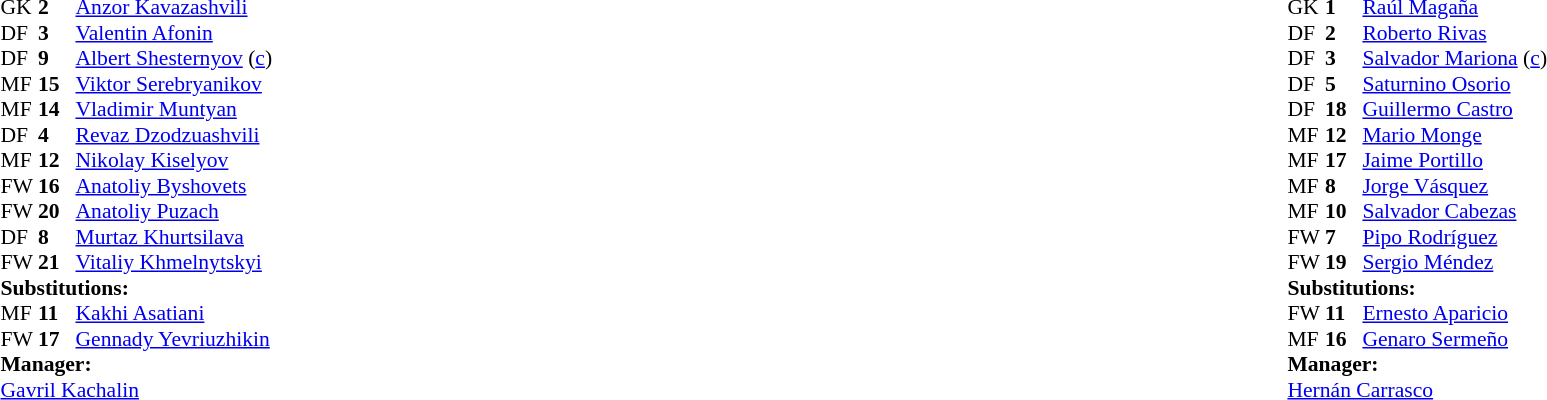<table width="100%">
<tr>
<td valign="top" width="50%"><br><table style="font-size: 90%" cellspacing="0" cellpadding="0">
<tr>
<td colspan="4"></td>
</tr>
<tr>
<th width="25"></th>
<th width="25"></th>
</tr>
<tr>
<td>GK</td>
<td><strong>2</strong></td>
<td><a href='#'>Anzor Kavazashvili</a></td>
</tr>
<tr>
<td>DF</td>
<td><strong>3</strong></td>
<td><a href='#'>Valentin Afonin</a></td>
</tr>
<tr>
<td>DF</td>
<td><strong>9</strong></td>
<td><a href='#'>Albert Shesternyov</a> (<a href='#'>c</a>)</td>
</tr>
<tr>
<td>MF</td>
<td><strong>15</strong></td>
<td><a href='#'>Viktor Serebryanikov</a></td>
</tr>
<tr>
<td>MF</td>
<td><strong>14</strong></td>
<td><a href='#'>Vladimir Muntyan</a></td>
</tr>
<tr>
<td>DF</td>
<td><strong>4</strong></td>
<td><a href='#'>Revaz Dzodzuashvili</a></td>
</tr>
<tr>
<td>MF</td>
<td><strong>12</strong></td>
<td><a href='#'>Nikolay Kiselyov</a></td>
<td></td>
<td></td>
</tr>
<tr>
<td>FW</td>
<td><strong>16</strong></td>
<td><a href='#'>Anatoliy Byshovets</a></td>
</tr>
<tr>
<td>FW</td>
<td><strong>20</strong></td>
<td><a href='#'>Anatoliy Puzach</a></td>
<td></td>
<td></td>
</tr>
<tr>
<td>DF</td>
<td><strong>8</strong></td>
<td><a href='#'>Murtaz Khurtsilava</a></td>
</tr>
<tr>
<td>FW</td>
<td><strong>21</strong></td>
<td><a href='#'>Vitaliy Khmelnytskyi</a></td>
<td></td>
</tr>
<tr>
<td colspan=3><strong>Substitutions:</strong></td>
</tr>
<tr>
<td>MF</td>
<td><strong>11</strong></td>
<td><a href='#'>Kakhi Asatiani</a></td>
<td></td>
<td></td>
</tr>
<tr>
<td>FW</td>
<td><strong>17</strong></td>
<td><a href='#'>Gennady Yevriuzhikin</a></td>
<td></td>
<td></td>
</tr>
<tr>
<td colspan=3><strong>Manager:</strong></td>
</tr>
<tr>
<td colspan="4"><a href='#'>Gavril Kachalin</a></td>
</tr>
</table>
</td>
<td valign="top" width="50%"><br><table style="font-size: 90%" cellspacing="0" cellpadding="0" align=center>
<tr>
<td colspan="4"></td>
</tr>
<tr>
<th width="25"></th>
<th width="25"></th>
</tr>
<tr>
<td>GK</td>
<td><strong>1</strong></td>
<td><a href='#'>Raúl Magaña</a></td>
</tr>
<tr>
<td>DF</td>
<td><strong>2</strong></td>
<td><a href='#'>Roberto Rivas</a></td>
</tr>
<tr>
<td>DF</td>
<td><strong>3</strong></td>
<td><a href='#'>Salvador Mariona</a> (<a href='#'>c</a>)</td>
</tr>
<tr>
<td>DF</td>
<td><strong>5</strong></td>
<td><a href='#'>Saturnino Osorio</a></td>
</tr>
<tr>
<td>DF</td>
<td><strong>18</strong></td>
<td><a href='#'>Guillermo Castro</a></td>
</tr>
<tr>
<td>MF</td>
<td><strong>12</strong></td>
<td><a href='#'>Mario Monge</a></td>
</tr>
<tr>
<td>MF</td>
<td><strong>17</strong></td>
<td><a href='#'>Jaime Portillo</a></td>
</tr>
<tr>
<td>MF</td>
<td><strong>8</strong></td>
<td><a href='#'>Jorge Vásquez</a></td>
</tr>
<tr>
<td>MF</td>
<td><strong>10</strong></td>
<td><a href='#'>Salvador Cabezas</a></td>
<td></td>
<td></td>
</tr>
<tr>
<td>FW</td>
<td><strong>7</strong></td>
<td><a href='#'>Pipo Rodríguez</a></td>
<td></td>
<td></td>
</tr>
<tr>
<td>FW</td>
<td><strong>19</strong></td>
<td><a href='#'>Sergio Méndez</a></td>
</tr>
<tr>
<td colspan=3><strong>Substitutions:</strong></td>
</tr>
<tr>
<td>FW</td>
<td><strong>11</strong></td>
<td><a href='#'>Ernesto Aparicio</a></td>
<td></td>
<td></td>
</tr>
<tr>
<td>MF</td>
<td><strong>16</strong></td>
<td><a href='#'>Genaro Sermeño</a></td>
<td></td>
<td></td>
</tr>
<tr>
<td colspan=3><strong>Manager:</strong></td>
</tr>
<tr>
<td colspan="4"> <a href='#'>Hernán Carrasco</a></td>
</tr>
</table>
</td>
</tr>
</table>
